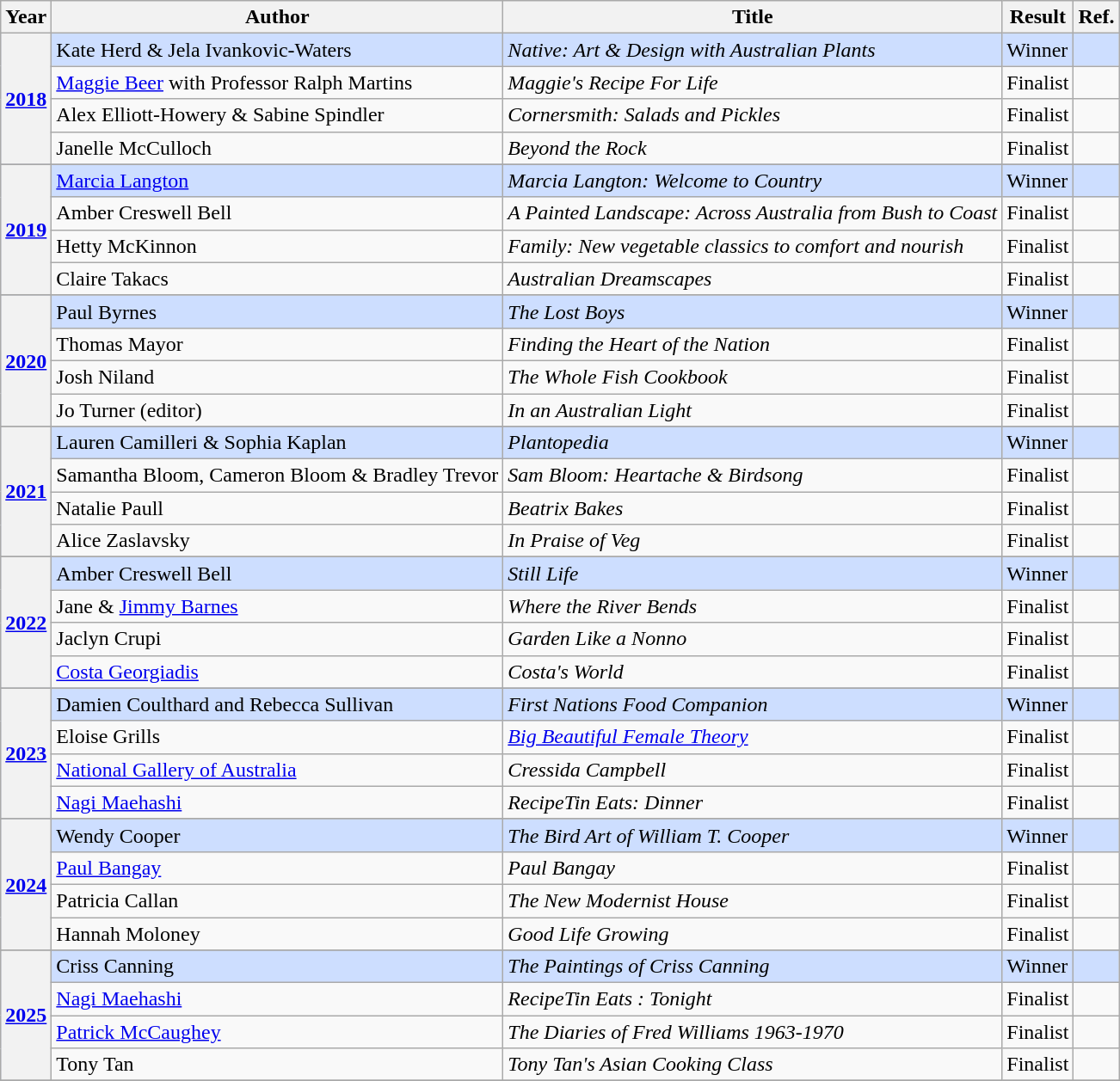<table class="wikitable">
<tr>
<th>Year</th>
<th>Author</th>
<th>Title</th>
<th>Result</th>
<th>Ref.</th>
</tr>
<tr style="background:#cddeff">
<th rowspan="4"><a href='#'>2018</a></th>
<td>Kate Herd & Jela Ivankovic-Waters</td>
<td><em>Native: Art & Design with Australian Plants</em></td>
<td>Winner</td>
<td></td>
</tr>
<tr>
<td><a href='#'>Maggie Beer</a> with Professor Ralph Martins</td>
<td><em>Maggie's Recipe For Life</em></td>
<td>Finalist</td>
<td></td>
</tr>
<tr>
<td>Alex Elliott-Howery & Sabine Spindler</td>
<td><em>Cornersmith: Salads and Pickles</em></td>
<td>Finalist</td>
<td></td>
</tr>
<tr>
<td>Janelle McCulloch</td>
<td><em>Beyond the Rock</em></td>
<td>Finalist</td>
<td></td>
</tr>
<tr>
</tr>
<tr style="background:#cddeff">
<th rowspan="4"><a href='#'>2019</a></th>
<td><a href='#'>Marcia Langton</a></td>
<td><em>Marcia Langton: Welcome to Country</em></td>
<td>Winner</td>
<td></td>
</tr>
<tr>
<td>Amber Creswell Bell</td>
<td><em>A Painted Landscape: Across Australia from Bush to Coast</em></td>
<td>Finalist</td>
<td></td>
</tr>
<tr>
<td>Hetty McKinnon</td>
<td><em>Family: New vegetable classics to comfort and nourish</em></td>
<td>Finalist</td>
<td></td>
</tr>
<tr>
<td>Claire Takacs</td>
<td><em>Australian Dreamscapes</em></td>
<td>Finalist</td>
<td></td>
</tr>
<tr>
</tr>
<tr style="background:#cddeff">
<th rowspan="4"><a href='#'>2020</a></th>
<td>Paul Byrnes</td>
<td><em>The Lost Boys</em></td>
<td>Winner</td>
<td></td>
</tr>
<tr>
<td>Thomas Mayor</td>
<td><em>Finding the Heart of the Nation</em></td>
<td>Finalist</td>
<td></td>
</tr>
<tr>
<td>Josh Niland</td>
<td><em>The Whole Fish Cookbook</em></td>
<td>Finalist</td>
<td></td>
</tr>
<tr>
<td>Jo Turner (editor)</td>
<td><em>In an Australian Light</em></td>
<td>Finalist</td>
<td></td>
</tr>
<tr>
</tr>
<tr style="background:#cddeff">
<th rowspan="4"><a href='#'>2021</a></th>
<td>Lauren Camilleri & Sophia Kaplan</td>
<td><em>Plantopedia</em></td>
<td>Winner</td>
<td></td>
</tr>
<tr>
<td>Samantha Bloom, Cameron Bloom & Bradley Trevor</td>
<td><em>Sam Bloom: Heartache & Birdsong</em></td>
<td>Finalist</td>
<td></td>
</tr>
<tr>
<td>Natalie Paull</td>
<td><em>Beatrix Bakes</em></td>
<td>Finalist</td>
<td></td>
</tr>
<tr>
<td>Alice Zaslavsky</td>
<td><em>In Praise of Veg</em></td>
<td>Finalist</td>
<td></td>
</tr>
<tr>
</tr>
<tr style="background:#cddeff">
<th rowspan="4"><a href='#'>2022</a></th>
<td>Amber Creswell Bell</td>
<td><em>Still Life</em></td>
<td>Winner</td>
<td></td>
</tr>
<tr>
<td>Jane & <a href='#'>Jimmy Barnes</a></td>
<td><em>Where the River Bends</em></td>
<td>Finalist</td>
<td></td>
</tr>
<tr>
<td>Jaclyn Crupi</td>
<td><em>Garden Like a Nonno</em></td>
<td>Finalist</td>
<td></td>
</tr>
<tr>
<td><a href='#'>Costa Georgiadis</a></td>
<td><em>Costa's World</em></td>
<td>Finalist</td>
<td></td>
</tr>
<tr>
</tr>
<tr style="background:#cddeff">
<th rowspan="4"><a href='#'>2023</a></th>
<td>Damien Coulthard and Rebecca Sullivan</td>
<td><em>First Nations Food Companion</em></td>
<td>Winner</td>
<td></td>
</tr>
<tr>
<td>Eloise Grills</td>
<td><em><a href='#'>Big Beautiful Female Theory</a></em></td>
<td>Finalist</td>
<td></td>
</tr>
<tr>
<td><a href='#'>National Gallery of Australia</a></td>
<td><em>Cressida Campbell</em></td>
<td>Finalist</td>
<td></td>
</tr>
<tr>
<td><a href='#'>Nagi Maehashi</a></td>
<td><em>RecipeTin Eats: Dinner</em></td>
<td>Finalist</td>
<td></td>
</tr>
<tr>
</tr>
<tr style="background:#cddeff">
<th rowspan="4"><a href='#'>2024</a></th>
<td>Wendy Cooper</td>
<td><em>The Bird Art of William T. Cooper</em></td>
<td>Winner</td>
<td></td>
</tr>
<tr>
<td><a href='#'>Paul Bangay</a></td>
<td><em>Paul Bangay</em></td>
<td>Finalist</td>
<td></td>
</tr>
<tr>
<td>Patricia Callan</td>
<td><em>The New Modernist House</em></td>
<td>Finalist</td>
<td></td>
</tr>
<tr>
<td>Hannah Moloney</td>
<td><em>Good Life Growing</em></td>
<td>Finalist</td>
<td></td>
</tr>
<tr>
</tr>
<tr style="background:#cddeff">
<th rowspan="4"><a href='#'>2025</a></th>
<td>Criss Canning</td>
<td><em>The Paintings of Criss Canning</em></td>
<td>Winner</td>
<td></td>
</tr>
<tr>
<td><a href='#'>Nagi Maehashi</a></td>
<td><em>RecipeTin Eats : Tonight</em></td>
<td>Finalist</td>
<td></td>
</tr>
<tr>
<td><a href='#'>Patrick McCaughey</a></td>
<td><em>The Diaries of Fred Williams 1963-1970</em></td>
<td>Finalist</td>
<td></td>
</tr>
<tr>
<td>Tony Tan</td>
<td><em>Tony Tan's Asian Cooking Class</em></td>
<td>Finalist</td>
<td></td>
</tr>
<tr>
</tr>
</table>
